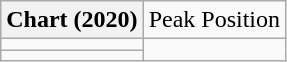<table class="wikitable sortable">
<tr>
<th>Chart (2020)</th>
<td>Peak Position</td>
</tr>
<tr>
<td></td>
</tr>
<tr>
<td></td>
</tr>
</table>
